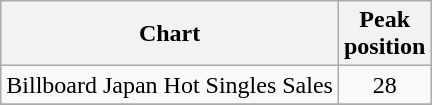<table class="wikitable sortable">
<tr>
<th>Chart</th>
<th>Peak<br>position</th>
</tr>
<tr>
<td>Billboard Japan Hot Singles Sales</td>
<td align="center">28</td>
</tr>
<tr>
</tr>
</table>
